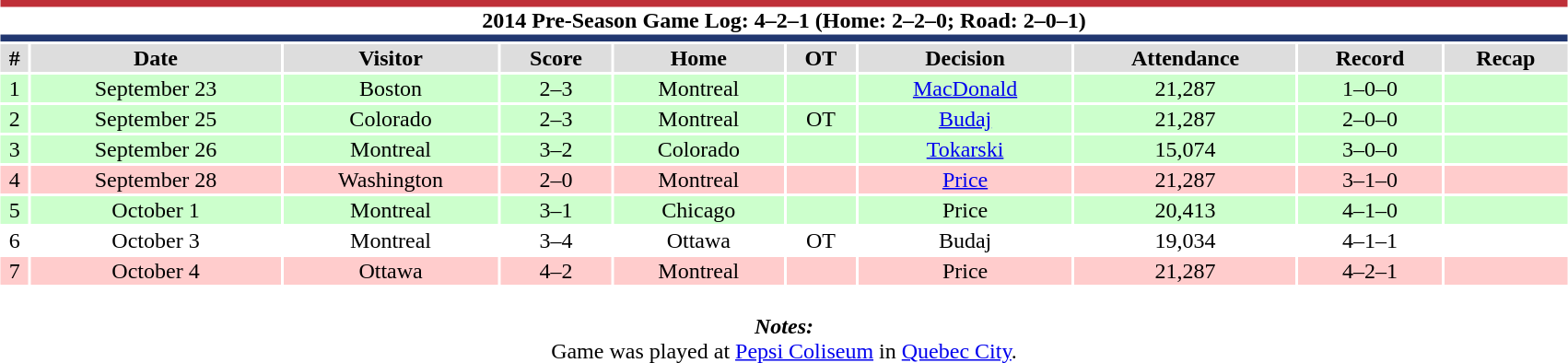<table class="toccolours collapsible collapsed" style="width:90%; clear:both; margin:1.5em auto; text-align:center;">
<tr>
<th colspan=10 style="background:#fff; border-top:#BF2F38 5px solid; border-bottom:#213770 5px solid;">2014 Pre-Season Game Log: 4–2–1 (Home: 2–2–0; Road: 2–0–1)</th>
</tr>
<tr style="text-align:center; background:#ddd;">
<th>#</th>
<th>Date</th>
<th>Visitor</th>
<th>Score</th>
<th>Home</th>
<th>OT</th>
<th>Decision</th>
<th>Attendance</th>
<th>Record</th>
<th>Recap</th>
</tr>
<tr style="text-align:center; background:#cfc;">
<td>1</td>
<td>September 23</td>
<td>Boston</td>
<td>2–3</td>
<td>Montreal</td>
<td></td>
<td><a href='#'>MacDonald</a></td>
<td>21,287</td>
<td>1–0–0</td>
<td></td>
</tr>
<tr style="text-align:center; background:#cfc;">
<td>2</td>
<td>September 25</td>
<td>Colorado</td>
<td>2–3</td>
<td>Montreal</td>
<td>OT</td>
<td><a href='#'>Budaj</a></td>
<td>21,287</td>
<td>2–0–0</td>
<td></td>
</tr>
<tr style="text-align:center; background:#cfc;">
<td>3</td>
<td>September 26</td>
<td>Montreal</td>
<td>3–2</td>
<td>Colorado</td>
<td></td>
<td><a href='#'>Tokarski</a></td>
<td>15,074</td>
<td>3–0–0</td>
<td></td>
</tr>
<tr style="text-align:center; background:#fcc;">
<td>4</td>
<td>September 28</td>
<td>Washington</td>
<td>2–0</td>
<td>Montreal</td>
<td></td>
<td><a href='#'>Price</a></td>
<td>21,287</td>
<td>3–1–0</td>
<td></td>
</tr>
<tr style="text-align:center; background:#cfc;">
<td>5</td>
<td>October 1</td>
<td>Montreal</td>
<td>3–1</td>
<td>Chicago</td>
<td></td>
<td>Price</td>
<td>20,413</td>
<td>4–1–0</td>
<td></td>
</tr>
<tr style="text-align:center; background:#fff;">
<td>6</td>
<td>October 3</td>
<td>Montreal</td>
<td>3–4</td>
<td>Ottawa</td>
<td>OT</td>
<td>Budaj</td>
<td>19,034</td>
<td>4–1–1</td>
<td></td>
</tr>
<tr style="text-align:center; background:#fcc;">
<td>7</td>
<td>October 4</td>
<td>Ottawa</td>
<td>4–2</td>
<td>Montreal</td>
<td></td>
<td>Price</td>
<td>21,287</td>
<td>4–2–1</td>
<td></td>
</tr>
<tr>
<td colspan="10" style="text-align:center;"><br><strong><em>Notes:</em></strong><br>
Game was played at <a href='#'>Pepsi Coliseum</a> in <a href='#'>Quebec City</a>.</td>
</tr>
</table>
